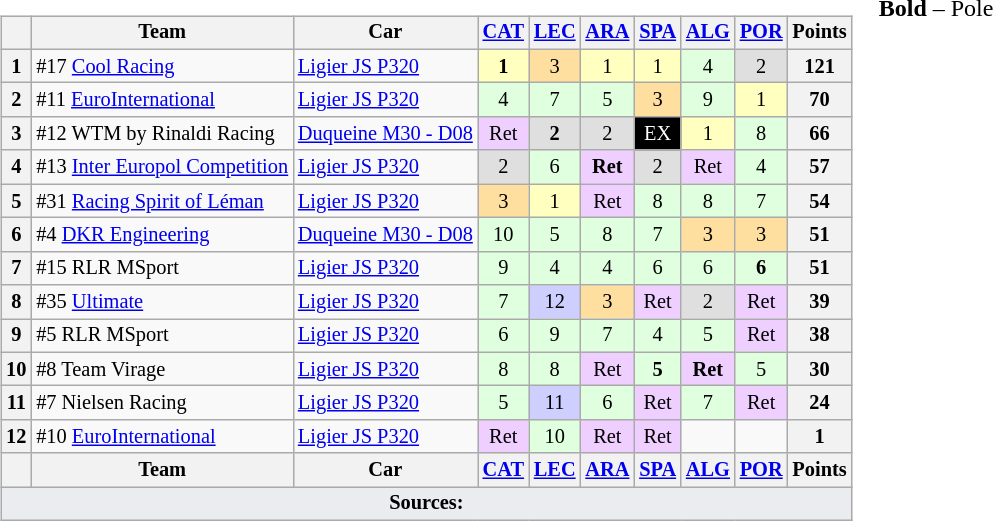<table>
<tr>
<td valign="top"><br><table class="wikitable" style="font-size:85%; text-align:center;">
<tr>
<th></th>
<th>Team</th>
<th>Car</th>
<th><a href='#'>CAT</a><br></th>
<th><a href='#'>LEC</a><br></th>
<th><a href='#'>ARA</a><br></th>
<th><a href='#'>SPA</a><br></th>
<th><a href='#'>ALG</a><br></th>
<th><a href='#'>POR</a><br></th>
<th>Points</th>
</tr>
<tr>
<th>1</th>
<td align="left"> #17 <a href='#'>Cool Racing</a></td>
<td align="left"><a href='#'>Ligier JS P320</a></td>
<td style="background:#FFFFBF;"><strong>1</strong></td>
<td style="background:#FFDF9F;">3</td>
<td style="background:#FFFFBF;">1</td>
<td style="background:#FFFFBF;">1</td>
<td style="background:#DFFFDF;">4</td>
<td style="background:#DFDFDF;">2</td>
<th>121</th>
</tr>
<tr>
<th>2</th>
<td align="left"> #11 <a href='#'>EuroInternational</a></td>
<td align="left"><a href='#'>Ligier JS P320</a></td>
<td style="background:#DFFFDF;">4</td>
<td style="background:#DFFFDF;">7</td>
<td style="background:#DFFFDF;">5</td>
<td style="background:#FFDF9F;">3</td>
<td style="background:#DFFFDF;">9</td>
<td style="background:#FFFFBF;">1</td>
<th>70</th>
</tr>
<tr>
<th>3</th>
<td align="left"> #12 WTM by Rinaldi Racing</td>
<td align="left"><a href='#'>Duqueine M30 - D08</a></td>
<td style="background:#EFCFFF;">Ret</td>
<td style="background:#DFDFDF;"><strong>2</strong></td>
<td style="background:#DFDFDF;">2</td>
<td style="background:#000000; color:#FFFFFF;">EX</td>
<td style="background:#FFFFBF;">1</td>
<td style="background:#DFFFDF;">8</td>
<th>66</th>
</tr>
<tr>
<th>4</th>
<td align="left"> #13 <a href='#'>Inter Europol Competition</a></td>
<td align="left"><a href='#'>Ligier JS P320</a></td>
<td style="background:#DFDFDF;">2</td>
<td style="background:#DFFFDF;">6</td>
<td style="background:#EFCFFF;"><strong>Ret</strong></td>
<td style="background:#DFDFDF;">2</td>
<td style="background:#EFCFFF;">Ret</td>
<td style="background:#DFFFDF;">4</td>
<th>57</th>
</tr>
<tr>
<th>5</th>
<td align="left"> #31 <a href='#'>Racing Spirit of Léman</a></td>
<td align="left"><a href='#'>Ligier JS P320</a></td>
<td style="background:#FFDF9F;">3</td>
<td style="background:#FFFFBF;">1</td>
<td style="background:#EFCFFF;">Ret</td>
<td style="background:#DFFFDF;">8</td>
<td style="background:#DFFFDF;">8</td>
<td style="background:#DFFFDF;">7</td>
<th>54</th>
</tr>
<tr>
<th>6</th>
<td align="left"> #4 <a href='#'>DKR Engineering</a></td>
<td align="left"><a href='#'>Duqueine M30 - D08</a></td>
<td style="background:#DFFFDF;">10</td>
<td style="background:#DFFFDF;">5</td>
<td style="background:#DFFFDF;">8</td>
<td style="background:#DFFFDF;">7</td>
<td style="background:#FFDF9F;">3</td>
<td style="background:#FFDF9F;">3</td>
<th>51</th>
</tr>
<tr>
<th>7</th>
<td align="left"> #15 RLR MSport</td>
<td align="left"><a href='#'>Ligier JS P320</a></td>
<td style="background:#DFFFDF;">9</td>
<td style="background:#DFFFDF;">4</td>
<td style="background:#DFFFDF;">4</td>
<td style="background:#DFFFDF;">6</td>
<td style="background:#DFFFDF;">6</td>
<td style="background:#DFFFDF;"><strong>6</strong></td>
<th>51</th>
</tr>
<tr>
<th>8</th>
<td align="left"> #35 <a href='#'>Ultimate</a></td>
<td align="left"><a href='#'>Ligier JS P320</a></td>
<td style="background:#DFFFDF;">7</td>
<td style="background:#CFCFFF;">12</td>
<td style="background:#FFDF9F;">3</td>
<td style="background:#EFCFFF;">Ret</td>
<td style="background:#DFDFDF;">2</td>
<td style="background:#EFCFFF;">Ret</td>
<th>39</th>
</tr>
<tr>
<th>9</th>
<td align="left"> #5 RLR MSport</td>
<td align="left"><a href='#'>Ligier JS P320</a></td>
<td style="background:#DFFFDF;">6</td>
<td style="background:#DFFFDF;">9</td>
<td style="background:#DFFFDF;">7</td>
<td style="background:#DFFFDF;">4</td>
<td style="background:#DFFFDF;">5</td>
<td style="background:#EFCFFF;">Ret</td>
<th>38</th>
</tr>
<tr>
<th>10</th>
<td align="left"> #8 Team Virage</td>
<td align="left"><a href='#'>Ligier JS P320</a></td>
<td style="background:#DFFFDF;">8</td>
<td style="background:#DFFFDF;">8</td>
<td style="background:#EFCFFF;">Ret</td>
<td style="background:#DFFFDF;"><strong>5</strong></td>
<td style="background:#EFCFFF;"><strong>Ret</strong></td>
<td style="background:#DFFFDF;">5</td>
<th>30</th>
</tr>
<tr>
<th>11</th>
<td align="left"> #7 Nielsen Racing</td>
<td align="left"><a href='#'>Ligier JS P320</a></td>
<td style="background:#DFFFDF;">5</td>
<td style="background:#CFCFFF;">11</td>
<td style="background:#DFFFDF;">6</td>
<td style="background:#EFCFFF;">Ret</td>
<td style="background:#DFFFDF;">7</td>
<td style="background:#EFCFFF;">Ret</td>
<th>24</th>
</tr>
<tr>
<th>12</th>
<td align="left"> #10 <a href='#'>EuroInternational</a></td>
<td align="left"><a href='#'>Ligier JS P320</a></td>
<td style="background:#EFCFFF;">Ret</td>
<td style="background:#DFFFDF;">10</td>
<td style="background:#EFCFFF;">Ret</td>
<td style="background:#EFCFFF;">Ret</td>
<td></td>
<td></td>
<th>1</th>
</tr>
<tr>
<th></th>
<th>Team</th>
<th>Car</th>
<th><a href='#'>CAT</a><br></th>
<th><a href='#'>LEC</a><br></th>
<th><a href='#'>ARA</a><br></th>
<th><a href='#'>SPA</a><br></th>
<th><a href='#'>ALG</a><br></th>
<th><a href='#'>POR</a><br></th>
<th>Points</th>
</tr>
<tr class="sortbottom">
<td colspan="10" style="background-color:#EAECF0;text-align:center"><strong>Sources:</strong></td>
</tr>
</table>
</td>
<td valign="top"><br><span><strong>Bold</strong> – Pole</span></td>
</tr>
</table>
